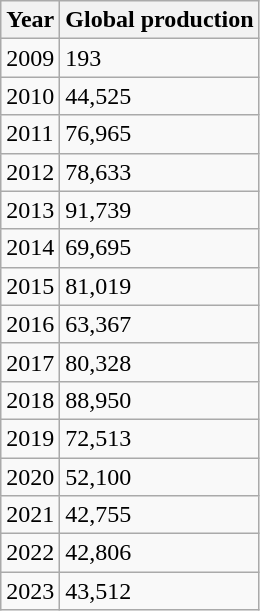<table class="wikitable">
<tr>
<th>Year</th>
<th>Global production</th>
</tr>
<tr>
<td>2009</td>
<td>193</td>
</tr>
<tr>
<td>2010</td>
<td>44,525</td>
</tr>
<tr>
<td>2011</td>
<td>76,965</td>
</tr>
<tr>
<td>2012</td>
<td>78,633</td>
</tr>
<tr>
<td>2013</td>
<td>91,739</td>
</tr>
<tr>
<td>2014</td>
<td>69,695</td>
</tr>
<tr>
<td>2015</td>
<td>81,019</td>
</tr>
<tr>
<td>2016</td>
<td>63,367</td>
</tr>
<tr>
<td>2017</td>
<td>80,328</td>
</tr>
<tr>
<td>2018</td>
<td>88,950</td>
</tr>
<tr>
<td>2019</td>
<td>72,513</td>
</tr>
<tr>
<td>2020</td>
<td>52,100</td>
</tr>
<tr>
<td>2021</td>
<td>42,755</td>
</tr>
<tr>
<td>2022</td>
<td>42,806</td>
</tr>
<tr>
<td>2023</td>
<td>43,512</td>
</tr>
</table>
